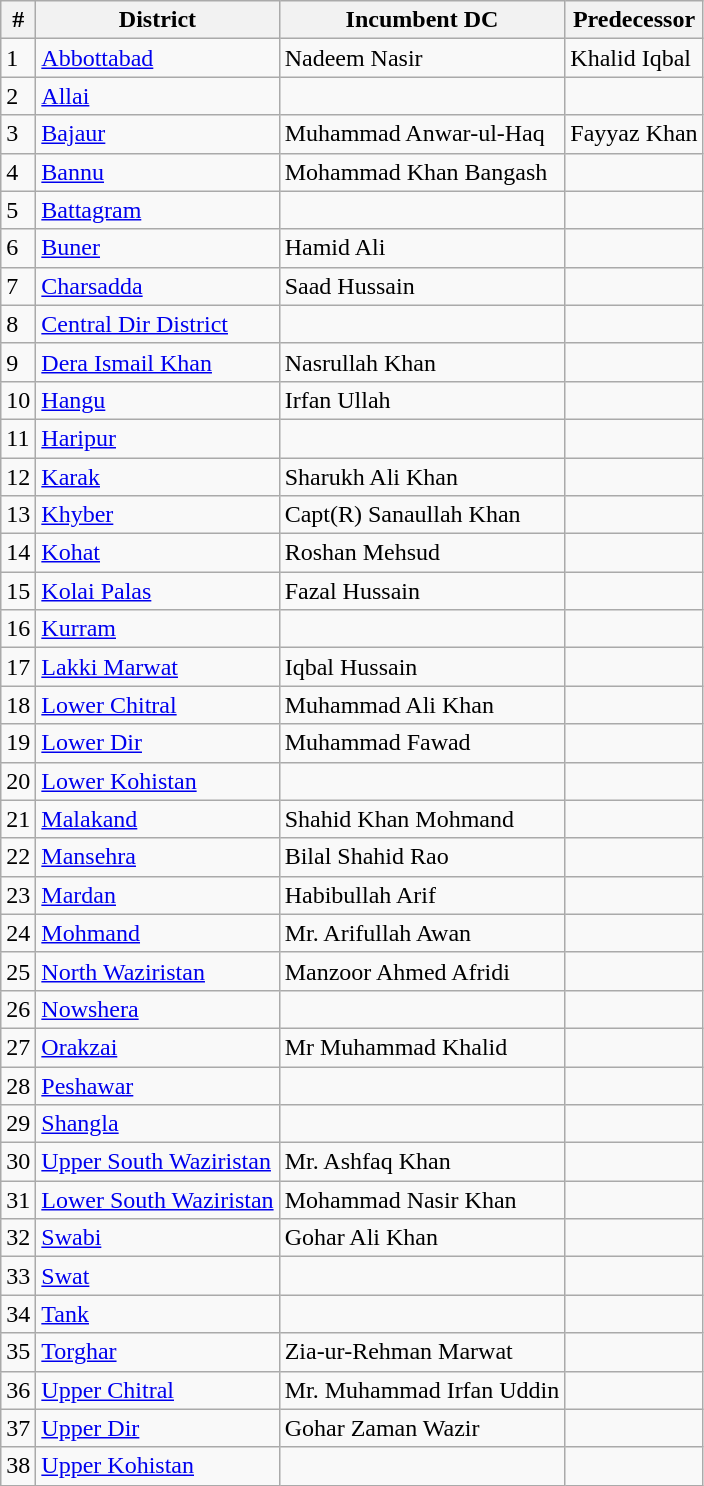<table class="wikitable sortable">
<tr>
<th>#</th>
<th>District</th>
<th>Incumbent DC</th>
<th>Predecessor</th>
</tr>
<tr>
<td>1</td>
<td><a href='#'>Abbottabad</a></td>
<td>Nadeem Nasir</td>
<td>Khalid Iqbal</td>
</tr>
<tr>
<td>2</td>
<td><a href='#'>Allai</a></td>
<td></td>
<td></td>
</tr>
<tr>
<td>3</td>
<td><a href='#'>Bajaur</a></td>
<td>Muhammad Anwar-ul-Haq</td>
<td>Fayyaz Khan</td>
</tr>
<tr>
<td>4</td>
<td><a href='#'>Bannu</a></td>
<td>Mohammad Khan Bangash</td>
<td></td>
</tr>
<tr>
<td>5</td>
<td><a href='#'>Battagram</a></td>
<td></td>
<td></td>
</tr>
<tr>
<td>6</td>
<td><a href='#'>Buner</a></td>
<td>Hamid Ali</td>
<td></td>
</tr>
<tr>
<td>7</td>
<td><a href='#'>Charsadda</a></td>
<td>Saad Hussain</td>
<td></td>
</tr>
<tr>
<td>8</td>
<td><a href='#'>Central Dir District</a></td>
<td></td>
<td></td>
</tr>
<tr>
<td>9</td>
<td><a href='#'>Dera Ismail Khan</a></td>
<td>Nasrullah Khan</td>
<td></td>
</tr>
<tr>
<td>10</td>
<td><a href='#'>Hangu</a></td>
<td>Irfan Ullah</td>
<td></td>
</tr>
<tr>
<td>11</td>
<td><a href='#'>Haripur</a></td>
<td></td>
<td></td>
</tr>
<tr>
<td>12</td>
<td><a href='#'>Karak</a></td>
<td>Sharukh Ali Khan</td>
<td></td>
</tr>
<tr>
<td>13</td>
<td><a href='#'>Khyber</a></td>
<td>Capt(R) Sanaullah Khan</td>
<td></td>
</tr>
<tr>
<td>14</td>
<td><a href='#'>Kohat</a></td>
<td>Roshan Mehsud</td>
<td></td>
</tr>
<tr l>
<td>15</td>
<td><a href='#'>Kolai Palas</a></td>
<td>Fazal Hussain</td>
<td></td>
</tr>
<tr>
<td>16</td>
<td><a href='#'>Kurram</a></td>
<td></td>
<td></td>
</tr>
<tr>
<td>17</td>
<td><a href='#'>Lakki Marwat</a></td>
<td>Iqbal Hussain</td>
<td></td>
</tr>
<tr>
<td>18</td>
<td><a href='#'>Lower Chitral</a></td>
<td>Muhammad Ali Khan</td>
<td></td>
</tr>
<tr>
<td>19</td>
<td><a href='#'>Lower Dir</a></td>
<td>Muhammad Fawad</td>
<td></td>
</tr>
<tr>
<td>20</td>
<td><a href='#'>Lower Kohistan</a></td>
<td></td>
<td></td>
</tr>
<tr>
<td>21</td>
<td><a href='#'>Malakand</a></td>
<td>Shahid Khan Mohmand</td>
<td></td>
</tr>
<tr>
<td>22</td>
<td><a href='#'>Mansehra</a></td>
<td>Bilal Shahid Rao</td>
<td></td>
</tr>
<tr>
<td>23</td>
<td><a href='#'>Mardan</a></td>
<td>Habibullah Arif</td>
<td></td>
</tr>
<tr>
<td>24</td>
<td><a href='#'>Mohmand</a></td>
<td>Mr. Arifullah Awan</td>
<td></td>
</tr>
<tr>
<td>25</td>
<td><a href='#'>North Waziristan</a></td>
<td>Manzoor Ahmed Afridi</td>
<td></td>
</tr>
<tr>
<td>26</td>
<td><a href='#'>Nowshera</a></td>
<td></td>
<td></td>
</tr>
<tr>
<td>27</td>
<td><a href='#'>Orakzai</a></td>
<td>Mr Muhammad Khalid</td>
<td></td>
</tr>
<tr>
<td>28</td>
<td><a href='#'>Peshawar</a></td>
<td></td>
<td></td>
</tr>
<tr>
<td>29</td>
<td><a href='#'>Shangla</a></td>
<td></td>
<td></td>
</tr>
<tr>
<td>30</td>
<td><a href='#'>Upper South Waziristan</a></td>
<td>Mr. Ashfaq Khan</td>
<td></td>
</tr>
<tr>
<td>31</td>
<td><a href='#'>Lower South Waziristan</a></td>
<td>Mohammad Nasir Khan</td>
<td></td>
</tr>
<tr>
<td>32</td>
<td><a href='#'>Swabi</a></td>
<td>Gohar Ali Khan</td>
<td></td>
</tr>
<tr>
<td>33</td>
<td><a href='#'>Swat</a></td>
<td></td>
<td></td>
</tr>
<tr>
<td>34</td>
<td><a href='#'>Tank</a></td>
<td></td>
<td></td>
</tr>
<tr>
<td>35</td>
<td><a href='#'>Torghar</a></td>
<td>Zia-ur-Rehman Marwat</td>
<td></td>
</tr>
<tr>
<td>36</td>
<td><a href='#'>Upper Chitral</a></td>
<td>Mr. Muhammad Irfan Uddin</td>
<td></td>
</tr>
<tr>
<td>37</td>
<td><a href='#'>Upper Dir</a></td>
<td>Gohar Zaman Wazir</td>
<td></td>
</tr>
<tr>
<td>38</td>
<td><a href='#'>Upper Kohistan</a></td>
<td></td>
<td></td>
</tr>
</table>
